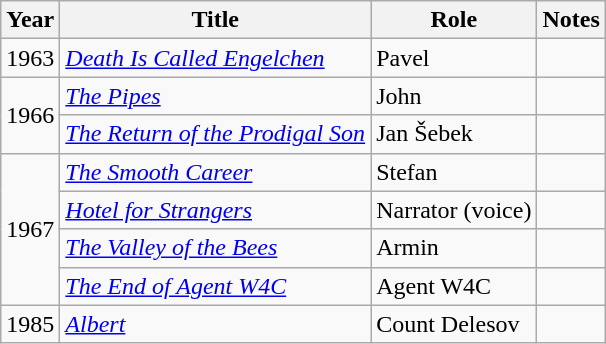<table class="wikitable sortable">
<tr>
<th>Year</th>
<th>Title</th>
<th>Role</th>
<th class="unsortable">Notes</th>
</tr>
<tr>
<td>1963</td>
<td><em><a href='#'>Death Is Called Engelchen</a></em></td>
<td>Pavel</td>
<td></td>
</tr>
<tr>
<td rowspan=2>1966</td>
<td><em><a href='#'>The Pipes</a></em></td>
<td>John</td>
<td></td>
</tr>
<tr>
<td><em><a href='#'>The Return of the Prodigal Son</a></em></td>
<td>Jan Šebek</td>
<td></td>
</tr>
<tr>
<td rowspan=4>1967</td>
<td><em><a href='#'>The Smooth Career</a></em></td>
<td>Stefan</td>
<td></td>
</tr>
<tr>
<td><em><a href='#'>Hotel for Strangers</a></em></td>
<td>Narrator (voice)</td>
<td></td>
</tr>
<tr>
<td><em><a href='#'>The Valley of the Bees</a></em></td>
<td>Armin</td>
<td></td>
</tr>
<tr>
<td><em><a href='#'>The End of Agent W4C</a></em></td>
<td>Agent W4C</td>
<td></td>
</tr>
<tr>
<td>1985</td>
<td><em><a href='#'>Albert</a></em></td>
<td>Count Delesov</td>
<td></td>
</tr>
</table>
